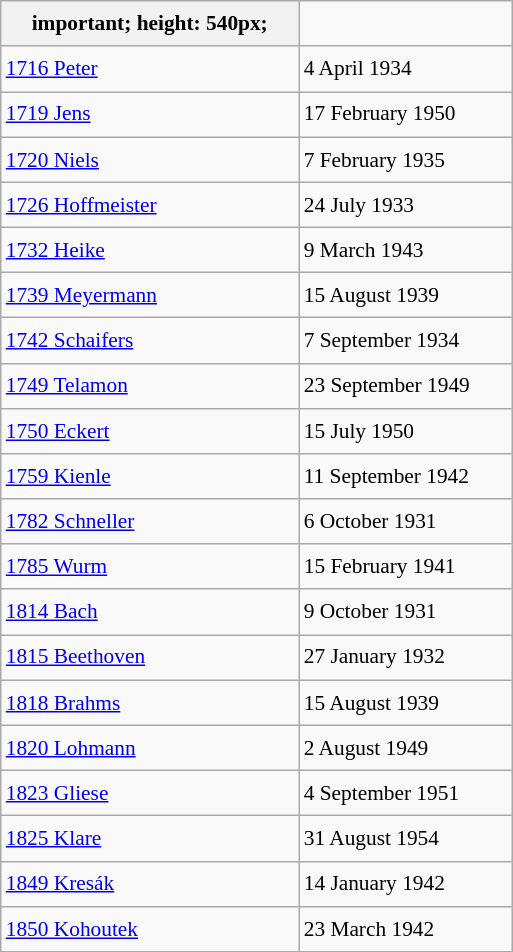<table class="wikitable" style="font-size: 89%; float: left; width: 24em; margin-right: 1em; line-height: 1.65em">
<tr>
<th>important; height: 540px;</th>
</tr>
<tr>
<td><a href='#'>1716 Peter</a></td>
<td>4 April 1934</td>
</tr>
<tr>
<td><a href='#'>1719 Jens</a></td>
<td>17 February 1950</td>
</tr>
<tr>
<td><a href='#'>1720 Niels</a></td>
<td>7 February 1935</td>
</tr>
<tr>
<td><a href='#'>1726 Hoffmeister</a></td>
<td>24 July 1933</td>
</tr>
<tr>
<td><a href='#'>1732 Heike</a></td>
<td>9 March 1943</td>
</tr>
<tr>
<td><a href='#'>1739 Meyermann</a></td>
<td>15 August 1939</td>
</tr>
<tr>
<td><a href='#'>1742 Schaifers</a></td>
<td>7 September 1934</td>
</tr>
<tr>
<td><a href='#'>1749 Telamon</a></td>
<td>23 September 1949</td>
</tr>
<tr>
<td><a href='#'>1750 Eckert</a></td>
<td>15 July 1950</td>
</tr>
<tr>
<td><a href='#'>1759 Kienle</a></td>
<td>11 September 1942</td>
</tr>
<tr>
<td><a href='#'>1782 Schneller</a></td>
<td>6 October 1931</td>
</tr>
<tr>
<td><a href='#'>1785 Wurm</a></td>
<td>15 February 1941</td>
</tr>
<tr>
<td><a href='#'>1814 Bach</a></td>
<td>9 October 1931</td>
</tr>
<tr>
<td><a href='#'>1815 Beethoven</a></td>
<td>27 January 1932</td>
</tr>
<tr>
<td><a href='#'>1818 Brahms</a></td>
<td>15 August 1939</td>
</tr>
<tr>
<td><a href='#'>1820 Lohmann</a></td>
<td>2 August 1949</td>
</tr>
<tr>
<td><a href='#'>1823 Gliese</a></td>
<td>4 September 1951</td>
</tr>
<tr>
<td><a href='#'>1825 Klare</a></td>
<td>31 August 1954</td>
</tr>
<tr>
<td><a href='#'>1849 Kresák</a></td>
<td>14 January 1942</td>
</tr>
<tr>
<td><a href='#'>1850 Kohoutek</a></td>
<td>23 March 1942</td>
</tr>
</table>
